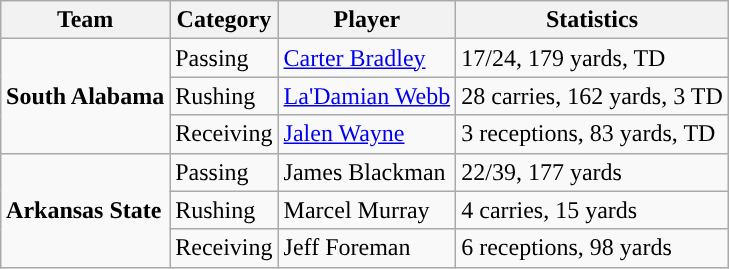<table class="wikitable" style="float: right;">
<tr>
<th>Team</th>
<th>Category</th>
<th>Player</th>
<th>Statistics</th>
</tr>
<tr>
<td rowspan=3><strong>South Alabama</strong></td>
<td>Passing</td>
<td><a href='#'>Carter Bradley</a></td>
<td>17/24, 179 yards, TD</td>
</tr>
<tr>
<td>Rushing</td>
<td><a href='#'>La'Damian Webb</a></td>
<td>28 carries, 162 yards, 3 TD</td>
</tr>
<tr>
<td>Receiving</td>
<td><a href='#'>Jalen Wayne</a></td>
<td>3 receptions, 83 yards, TD</td>
</tr>
<tr>
<td rowspan=3><strong>Arkansas State</strong></td>
<td>Passing</td>
<td>James Blackman</td>
<td>22/39, 177 yards</td>
</tr>
<tr>
<td>Rushing</td>
<td>Marcel Murray</td>
<td>4 carries, 15 yards</td>
</tr>
<tr>
<td>Receiving</td>
<td>Jeff Foreman</td>
<td>6 receptions, 98 yards</td>
</tr>
</table>
